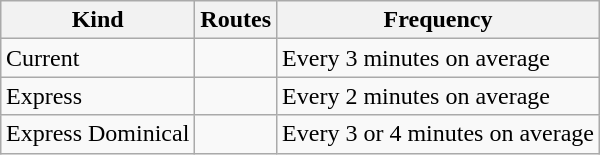<table class="wikitable" style="margin-left: auto; margin-right: auto; border: none;">
<tr>
<th>Kind</th>
<th>Routes</th>
<th>Frequency</th>
</tr>
<tr>
<td>Current</td>
<td>   </td>
<td>Every 3 minutes on average</td>
</tr>
<tr>
<td>Express</td>
<td>    </td>
<td>Every 2 minutes on average</td>
</tr>
<tr>
<td>Express Dominical</td>
<td>  </td>
<td>Every 3 or 4 minutes on average</td>
</tr>
</table>
